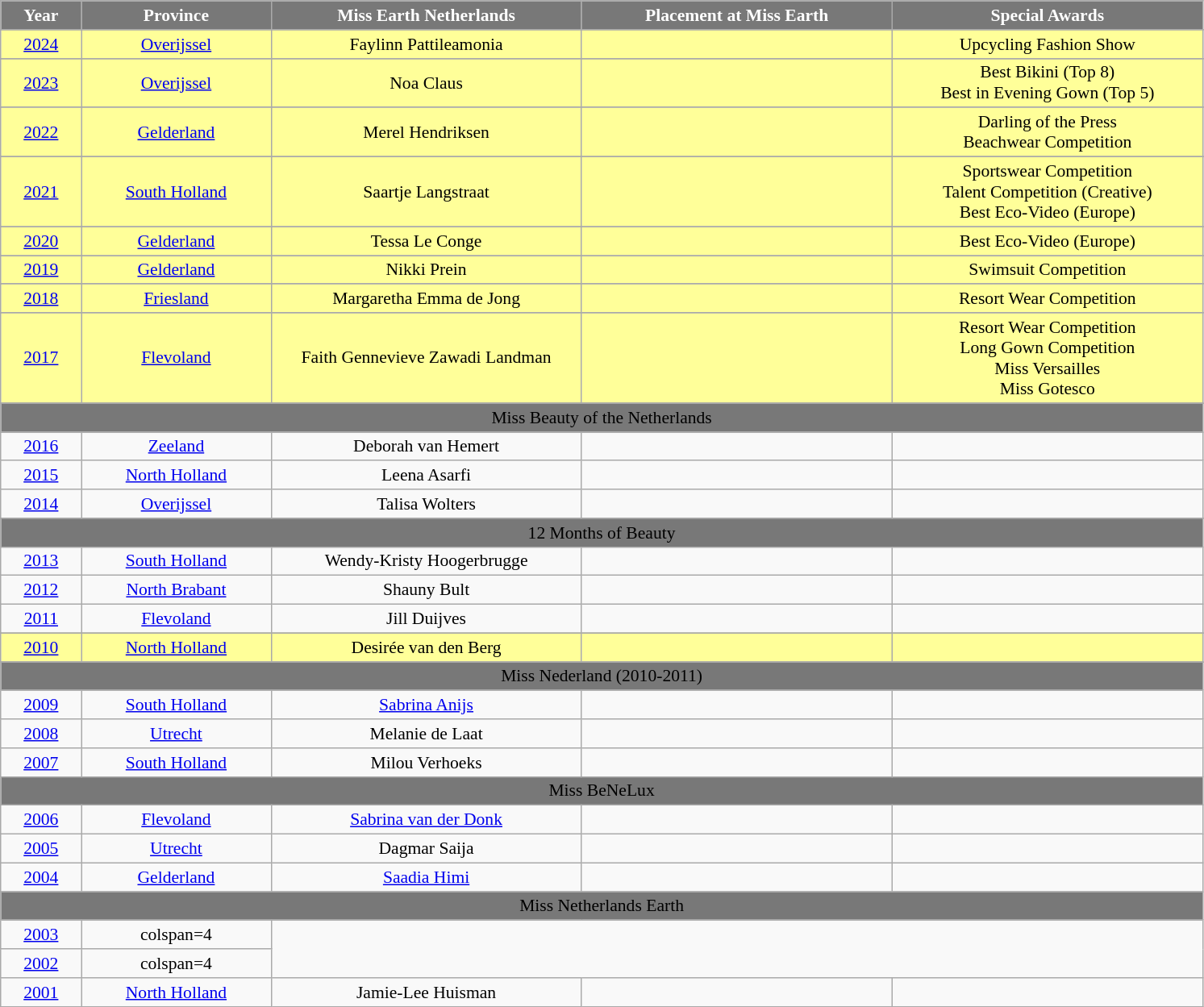<table class="wikitable " style="font-size: 90%; text-align:center;">
<tr>
<th width="60" style="background-color:#787878;color:#FFFFFF;">Year</th>
<th width="150" style="background-color:#787878;color:#FFFFFF;">Province</th>
<th width="250" style="background-color:#787878;color:#FFFFFF;">Miss Earth Netherlands</th>
<th width="250" style="background-color:#787878;color:#FFFFFF;">Placement at Miss Earth</th>
<th width="250" style="background-color:#787878;color:#FFFFFF;">Special Awards</th>
</tr>
<tr>
</tr>
<tr style="background-color:#FFFF99; ">
<td><a href='#'>2024</a></td>
<td><a href='#'>Overijssel</a></td>
<td>Faylinn Pattileamonia</td>
<td></td>
<td> Upcycling Fashion Show</td>
</tr>
<tr>
</tr>
<tr style="background-color:#FFFF99; ">
<td><a href='#'>2023</a></td>
<td><a href='#'>Overijssel</a></td>
<td>Noa Claus</td>
<td></td>
<td>Best Bikini (Top 8) <br> Best in Evening Gown (Top 5)</td>
</tr>
<tr>
</tr>
<tr style="background-color:#FFFF99; ">
<td><a href='#'>2022</a></td>
<td><a href='#'>Gelderland</a></td>
<td>Merel Hendriksen</td>
<td></td>
<td> Darling of the Press <br>  Beachwear Competition</td>
</tr>
<tr>
</tr>
<tr style="background-color:#FFFF99; ">
<td><a href='#'>2021</a></td>
<td><a href='#'>South Holland</a></td>
<td>Saartje Langstraat</td>
<td></td>
<td> Sportswear Competition <br>  Talent Competition (Creative) <br> Best Eco-Video (Europe)</td>
</tr>
<tr>
</tr>
<tr style="background-color:#FFFF99; ">
<td><a href='#'>2020</a></td>
<td><a href='#'>Gelderland</a></td>
<td>Tessa Le Conge</td>
<td></td>
<td>Best Eco-Video (Europe)</td>
</tr>
<tr>
</tr>
<tr style="background-color:#FFFF99; ">
<td><a href='#'>2019</a></td>
<td><a href='#'>Gelderland</a></td>
<td>Nikki Prein</td>
<td></td>
<td> Swimsuit Competition</td>
</tr>
<tr>
</tr>
<tr style="background-color:#FFFF99; ">
<td><a href='#'>2018</a></td>
<td><a href='#'>Friesland</a></td>
<td>Margaretha Emma de Jong</td>
<td></td>
<td> Resort Wear Competition</td>
</tr>
<tr>
</tr>
<tr style="background-color:#FFFF99; ">
<td><a href='#'>2017</a></td>
<td><a href='#'>Flevoland</a></td>
<td>Faith Gennevieve Zawadi Landman</td>
<td></td>
<td> Resort Wear Competition <br>  Long Gown Competition <br> Miss Versailles <br> Miss Gotesco</td>
</tr>
<tr>
</tr>
<tr bgcolor="#787878" align="center">
<td colspan="5"><span>Miss Beauty of the Netherlands</span></td>
</tr>
<tr>
<td><a href='#'>2016</a></td>
<td><a href='#'>Zeeland</a></td>
<td>Deborah van Hemert</td>
<td></td>
<td></td>
</tr>
<tr>
<td><a href='#'>2015</a></td>
<td><a href='#'>North Holland</a></td>
<td>Leena Asarfi</td>
<td></td>
<td></td>
</tr>
<tr>
<td><a href='#'>2014</a></td>
<td><a href='#'>Overijssel</a></td>
<td>Talisa Wolters</td>
<td></td>
<td></td>
</tr>
<tr>
</tr>
<tr bgcolor="#787878" align="center">
<td colspan="5"><span>12 Months of Beauty</span></td>
</tr>
<tr>
<td><a href='#'>2013</a></td>
<td><a href='#'>South Holland</a></td>
<td>Wendy-Kristy Hoogerbrugge</td>
<td></td>
<td></td>
</tr>
<tr>
<td><a href='#'>2012</a></td>
<td><a href='#'>North Brabant</a></td>
<td>Shauny Bult</td>
<td></td>
<td></td>
</tr>
<tr>
<td><a href='#'>2011</a></td>
<td><a href='#'>Flevoland</a></td>
<td>Jill Duijves</td>
<td></td>
<td></td>
</tr>
<tr>
</tr>
<tr style="background-color:#FFFF99; ">
<td><a href='#'>2010</a></td>
<td><a href='#'>North Holland</a></td>
<td>Desirée van den Berg</td>
<td></td>
<td></td>
</tr>
<tr>
</tr>
<tr bgcolor="#787878" align="center">
<td colspan="5"><span>Miss Nederland (2010-2011)</span></td>
</tr>
<tr>
<td><a href='#'>2009</a></td>
<td><a href='#'>South Holland</a></td>
<td><a href='#'>Sabrina Anijs</a></td>
<td></td>
<td></td>
</tr>
<tr>
<td><a href='#'>2008</a></td>
<td><a href='#'>Utrecht</a></td>
<td>Melanie de Laat</td>
<td></td>
<td></td>
</tr>
<tr>
<td><a href='#'>2007</a></td>
<td><a href='#'>South Holland</a></td>
<td>Milou Verhoeks</td>
<td></td>
<td></td>
</tr>
<tr bgcolor="#787878" align="center">
<td colspan="5"><span>Miss BeNeLux</span></td>
</tr>
<tr>
<td><a href='#'>2006</a></td>
<td><a href='#'>Flevoland</a></td>
<td><a href='#'>Sabrina van der Donk</a></td>
<td></td>
</tr>
<tr>
<td><a href='#'>2005</a></td>
<td><a href='#'>Utrecht</a></td>
<td>Dagmar Saija</td>
<td></td>
<td></td>
</tr>
<tr>
<td><a href='#'>2004</a></td>
<td><a href='#'>Gelderland</a></td>
<td><a href='#'>Saadia Himi</a></td>
<td></td>
<td></td>
</tr>
<tr bgcolor="#787878" align="center">
<td colspan="5"><span>Miss Netherlands Earth</span></td>
</tr>
<tr>
<td><a href='#'>2003</a></td>
<td>colspan=4 </td>
</tr>
<tr>
<td><a href='#'>2002</a></td>
<td>colspan=4 </td>
</tr>
<tr>
<td><a href='#'>2001</a></td>
<td><a href='#'>North Holland</a></td>
<td>Jamie-Lee Huisman</td>
<td></td>
<td></td>
</tr>
</table>
